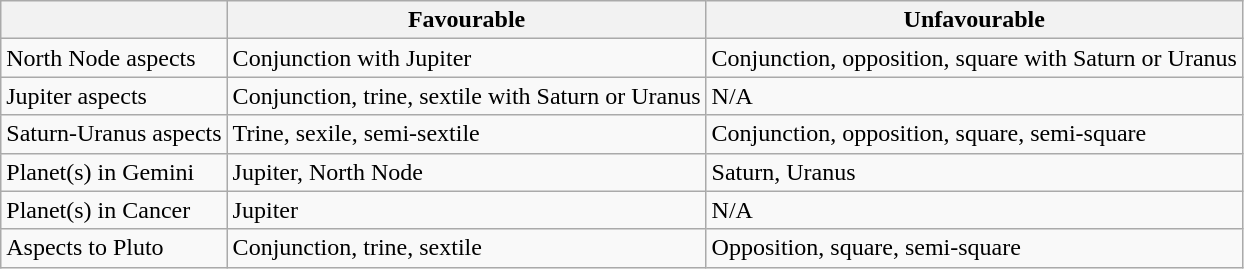<table class="wikitable">
<tr>
<th></th>
<th>Favourable</th>
<th>Unfavourable</th>
</tr>
<tr>
<td>North Node aspects</td>
<td>Conjunction with Jupiter</td>
<td>Conjunction, opposition, square with Saturn or Uranus</td>
</tr>
<tr>
<td>Jupiter aspects</td>
<td>Conjunction, trine, sextile with Saturn or Uranus</td>
<td>N/A</td>
</tr>
<tr>
<td>Saturn-Uranus aspects</td>
<td>Trine, sexile, semi-sextile</td>
<td>Conjunction, opposition, square, semi-square</td>
</tr>
<tr>
<td>Planet(s) in Gemini</td>
<td>Jupiter, North Node</td>
<td>Saturn, Uranus</td>
</tr>
<tr>
<td>Planet(s) in Cancer</td>
<td>Jupiter</td>
<td>N/A</td>
</tr>
<tr>
<td>Aspects to Pluto</td>
<td>Conjunction, trine, sextile</td>
<td>Opposition, square, semi-square</td>
</tr>
</table>
